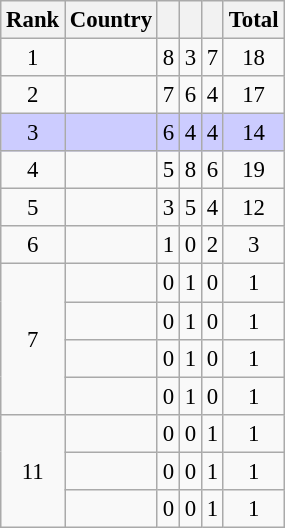<table class="wikitable" style="text-align: center; font-size: 95%">
<tr>
<th>Rank</th>
<th>Country</th>
<th></th>
<th></th>
<th></th>
<th>Total</th>
</tr>
<tr>
<td>1</td>
<td style="text-align: left"></td>
<td>8</td>
<td>3</td>
<td>7</td>
<td>18</td>
</tr>
<tr>
<td>2</td>
<td style="text-align: left"></td>
<td>7</td>
<td>6</td>
<td>4</td>
<td>17</td>
</tr>
<tr style="background: #ccccff">
<td>3</td>
<td style="text-align: left"></td>
<td>6</td>
<td>4</td>
<td>4</td>
<td>14</td>
</tr>
<tr>
<td>4</td>
<td style="text-align: left"></td>
<td>5</td>
<td>8</td>
<td>6</td>
<td>19</td>
</tr>
<tr>
<td>5</td>
<td style="text-align: left"></td>
<td>3</td>
<td>5</td>
<td>4</td>
<td>12</td>
</tr>
<tr>
<td>6</td>
<td style="text-align: left"></td>
<td>1</td>
<td>0</td>
<td>2</td>
<td>3</td>
</tr>
<tr>
<td rowspan=4>7</td>
<td style="text-align: left"></td>
<td>0</td>
<td>1</td>
<td>0</td>
<td>1</td>
</tr>
<tr>
<td style="text-align: left"></td>
<td>0</td>
<td>1</td>
<td>0</td>
<td>1</td>
</tr>
<tr>
<td style="text-align: left"></td>
<td>0</td>
<td>1</td>
<td>0</td>
<td>1</td>
</tr>
<tr>
<td style="text-align: left"></td>
<td>0</td>
<td>1</td>
<td>0</td>
<td>1</td>
</tr>
<tr>
<td rowspan=3>11</td>
<td style="text-align: left"></td>
<td>0</td>
<td>0</td>
<td>1</td>
<td>1</td>
</tr>
<tr>
<td style="text-align: left"></td>
<td>0</td>
<td>0</td>
<td>1</td>
<td>1</td>
</tr>
<tr>
<td style="text-align: left"></td>
<td>0</td>
<td>0</td>
<td>1</td>
<td>1</td>
</tr>
</table>
